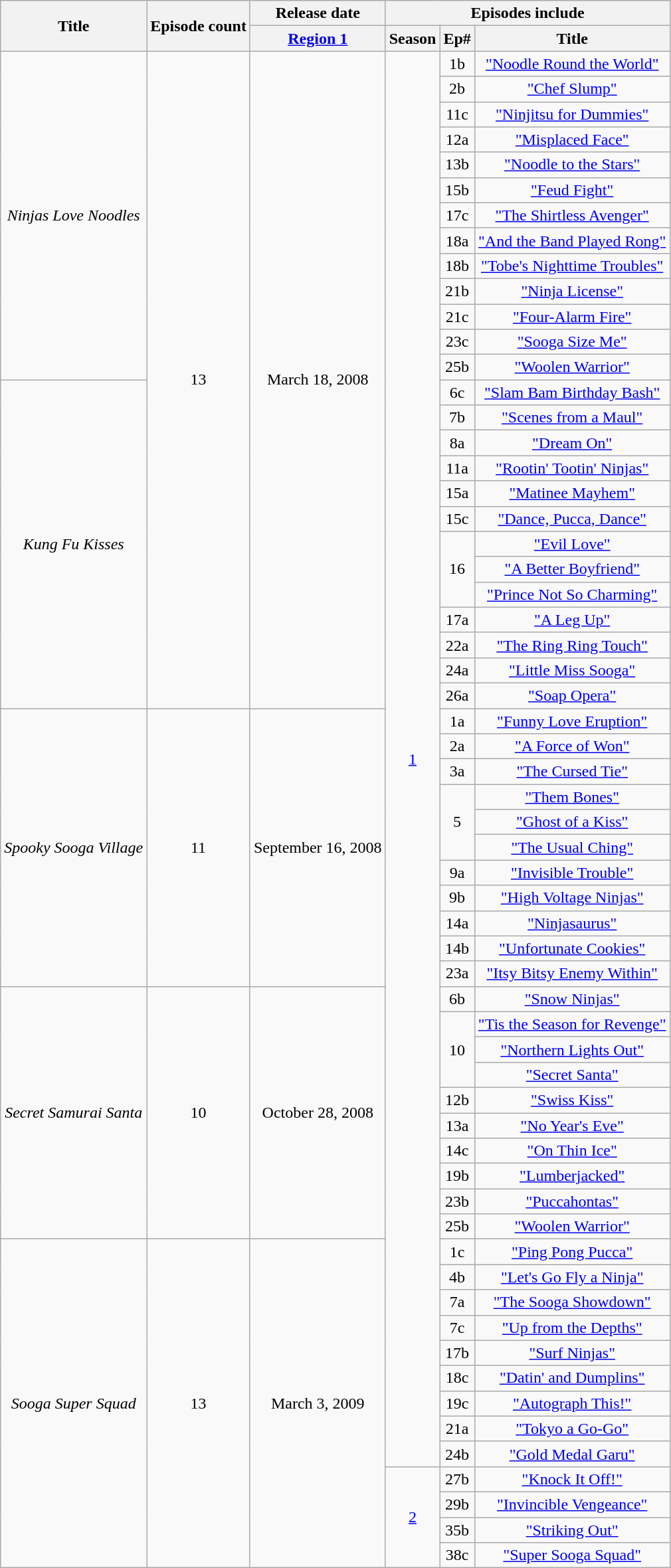<table class="wikitable sortable" style="text-align: center">
<tr>
<th rowspan=2>Title</th>
<th rowspan=2>Episode count</th>
<th>Release date</th>
<th colspan=3>Episodes include</th>
</tr>
<tr>
<th><a href='#'>Region 1</a></th>
<th>Season</th>
<th>Ep#</th>
<th>Title</th>
</tr>
<tr>
<td rowspan=13><em>Ninjas Love Noodles</em></td>
<td rowspan=26>13</td>
<td rowspan=26>March 18, 2008</td>
<td rowspan=56><a href='#'>1</a></td>
<td>1b</td>
<td><a href='#'>"Noodle Round the World"</a></td>
</tr>
<tr>
<td>2b</td>
<td><a href='#'>"Chef Slump"</a></td>
</tr>
<tr>
<td>11c</td>
<td><a href='#'>"Ninjitsu for Dummies"</a></td>
</tr>
<tr>
<td>12a</td>
<td><a href='#'>"Misplaced Face"</a></td>
</tr>
<tr>
<td>13b</td>
<td><a href='#'>"Noodle to the Stars"</a></td>
</tr>
<tr>
<td>15b</td>
<td><a href='#'>"Feud Fight"</a></td>
</tr>
<tr>
<td>17c</td>
<td><a href='#'>"The Shirtless Avenger"</a></td>
</tr>
<tr>
<td>18a</td>
<td><a href='#'>"And the Band Played Rong"</a></td>
</tr>
<tr>
<td>18b</td>
<td><a href='#'>"Tobe's Nighttime Troubles"</a></td>
</tr>
<tr>
<td>21b</td>
<td><a href='#'>"Ninja License"</a></td>
</tr>
<tr>
<td>21c</td>
<td><a href='#'>"Four-Alarm Fire"</a></td>
</tr>
<tr>
<td>23c</td>
<td><a href='#'>"Sooga Size Me"</a></td>
</tr>
<tr>
<td>25b</td>
<td><a href='#'>"Woolen Warrior"</a></td>
</tr>
<tr>
<td rowspan=13><em>Kung Fu Kisses</em></td>
<td>6c</td>
<td><a href='#'>"Slam Bam Birthday Bash"</a></td>
</tr>
<tr>
<td>7b</td>
<td><a href='#'>"Scenes from a Maul"</a></td>
</tr>
<tr>
<td>8a</td>
<td><a href='#'>"Dream On"</a></td>
</tr>
<tr>
<td>11a</td>
<td><a href='#'>"Rootin' Tootin' Ninjas"</a></td>
</tr>
<tr>
<td>15a</td>
<td><a href='#'>"Matinee Mayhem"</a></td>
</tr>
<tr>
<td>15c</td>
<td><a href='#'>"Dance, Pucca, Dance"</a></td>
</tr>
<tr>
<td rowspan=3>16</td>
<td><a href='#'>"Evil Love"</a></td>
</tr>
<tr>
<td><a href='#'>"A Better Boyfriend"</a></td>
</tr>
<tr>
<td><a href='#'>"Prince Not So Charming"</a></td>
</tr>
<tr>
<td>17a</td>
<td><a href='#'>"A Leg Up"</a></td>
</tr>
<tr>
<td>22a</td>
<td><a href='#'>"The Ring Ring Touch"</a></td>
</tr>
<tr>
<td>24a</td>
<td><a href='#'>"Little Miss Sooga"</a></td>
</tr>
<tr>
<td>26a</td>
<td><a href='#'>"Soap Opera"</a></td>
</tr>
<tr>
<td rowspan=11><em>Spooky Sooga Village</em></td>
<td rowspan=11>11</td>
<td rowspan=11>September 16, 2008</td>
<td>1a</td>
<td><a href='#'>"Funny Love Eruption"</a></td>
</tr>
<tr>
<td>2a</td>
<td><a href='#'>"A Force of Won"</a></td>
</tr>
<tr>
<td>3a</td>
<td><a href='#'>"The Cursed Tie"</a></td>
</tr>
<tr>
<td rowspan=3>5</td>
<td><a href='#'>"Them Bones"</a></td>
</tr>
<tr>
<td><a href='#'>"Ghost of a Kiss"</a></td>
</tr>
<tr>
<td><a href='#'>"The Usual Ching"</a></td>
</tr>
<tr>
<td>9a</td>
<td><a href='#'>"Invisible Trouble"</a></td>
</tr>
<tr>
<td>9b</td>
<td><a href='#'>"High Voltage Ninjas"</a></td>
</tr>
<tr>
<td>14a</td>
<td><a href='#'>"Ninjasaurus"</a></td>
</tr>
<tr>
<td>14b</td>
<td><a href='#'>"Unfortunate Cookies"</a></td>
</tr>
<tr>
<td>23a</td>
<td><a href='#'>"Itsy Bitsy Enemy Within"</a></td>
</tr>
<tr>
<td rowspan=10><em>Secret Samurai Santa</em></td>
<td rowspan=10>10</td>
<td rowspan=10>October 28, 2008</td>
<td>6b</td>
<td><a href='#'>"Snow Ninjas"</a></td>
</tr>
<tr>
<td rowspan=3>10</td>
<td><a href='#'>"Tis the Season for Revenge"</a></td>
</tr>
<tr>
<td><a href='#'>"Northern Lights Out"</a></td>
</tr>
<tr>
<td><a href='#'>"Secret Santa"</a></td>
</tr>
<tr>
<td>12b</td>
<td><a href='#'>"Swiss Kiss"</a></td>
</tr>
<tr>
<td>13a</td>
<td><a href='#'>"No Year's Eve"</a></td>
</tr>
<tr>
<td>14c</td>
<td><a href='#'>"On Thin Ice"</a></td>
</tr>
<tr>
<td>19b</td>
<td><a href='#'>"Lumberjacked"</a></td>
</tr>
<tr>
<td>23b</td>
<td><a href='#'>"Puccahontas"</a></td>
</tr>
<tr>
<td>25b</td>
<td><a href='#'>"Woolen Warrior"</a></td>
</tr>
<tr>
<td rowspan=13><em>Sooga Super Squad</em></td>
<td rowspan=13>13</td>
<td rowspan=13>March 3, 2009</td>
<td>1c</td>
<td><a href='#'>"Ping Pong Pucca"</a></td>
</tr>
<tr>
<td>4b</td>
<td><a href='#'>"Let's Go Fly a Ninja"</a></td>
</tr>
<tr>
<td>7a</td>
<td><a href='#'>"The Sooga Showdown"</a></td>
</tr>
<tr>
<td>7c</td>
<td><a href='#'>"Up from the Depths"</a></td>
</tr>
<tr>
<td>17b</td>
<td><a href='#'>"Surf Ninjas"</a></td>
</tr>
<tr>
<td>18c</td>
<td><a href='#'>"Datin' and Dumplins"</a></td>
</tr>
<tr>
<td>19c</td>
<td><a href='#'>"Autograph This!"</a></td>
</tr>
<tr>
<td>21a</td>
<td><a href='#'>"Tokyo a Go-Go"</a></td>
</tr>
<tr>
<td>24b</td>
<td><a href='#'>"Gold Medal Garu"</a></td>
</tr>
<tr>
<td rowspan=4><a href='#'>2</a></td>
<td>27b</td>
<td><a href='#'>"Knock It Off!"</a></td>
</tr>
<tr>
<td>29b</td>
<td><a href='#'>"Invincible Vengeance"</a></td>
</tr>
<tr>
<td>35b</td>
<td><a href='#'>"Striking Out"</a></td>
</tr>
<tr>
<td>38c</td>
<td><a href='#'>"Super Sooga Squad"</a></td>
</tr>
</table>
